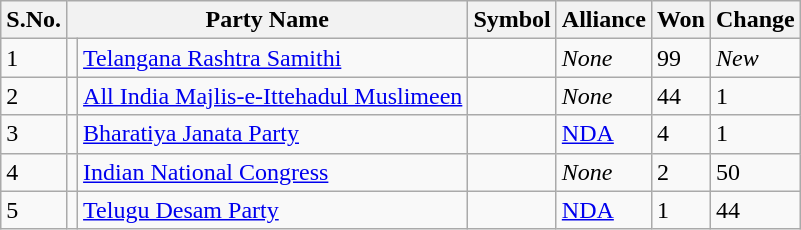<table CLASS="sortable wikitable">
<tr>
<th>S.No.</th>
<th colspan=2>Party Name</th>
<th>Symbol</th>
<th>Alliance</th>
<th>Won</th>
<th>Change</th>
</tr>
<tr>
<td>1</td>
<td></td>
<td><a href='#'>Telangana Rashtra Samithi</a></td>
<td></td>
<td><em>None</em></td>
<td>99</td>
<td><em>New</em></td>
</tr>
<tr>
<td>2</td>
<td></td>
<td><a href='#'>All India Majlis-e-Ittehadul Muslimeen</a></td>
<td></td>
<td><em>None</em></td>
<td>44</td>
<td>1</td>
</tr>
<tr>
<td>3</td>
<td></td>
<td><a href='#'>Bharatiya Janata Party</a></td>
<td></td>
<td><a href='#'>NDA</a></td>
<td>4</td>
<td>1</td>
</tr>
<tr>
<td>4</td>
<td></td>
<td><a href='#'>Indian National Congress</a></td>
<td></td>
<td><em>None</em></td>
<td>2</td>
<td>50</td>
</tr>
<tr>
<td>5</td>
<td></td>
<td><a href='#'>Telugu Desam Party</a></td>
<td></td>
<td><a href='#'>NDA</a></td>
<td>1</td>
<td>44</td>
</tr>
</table>
